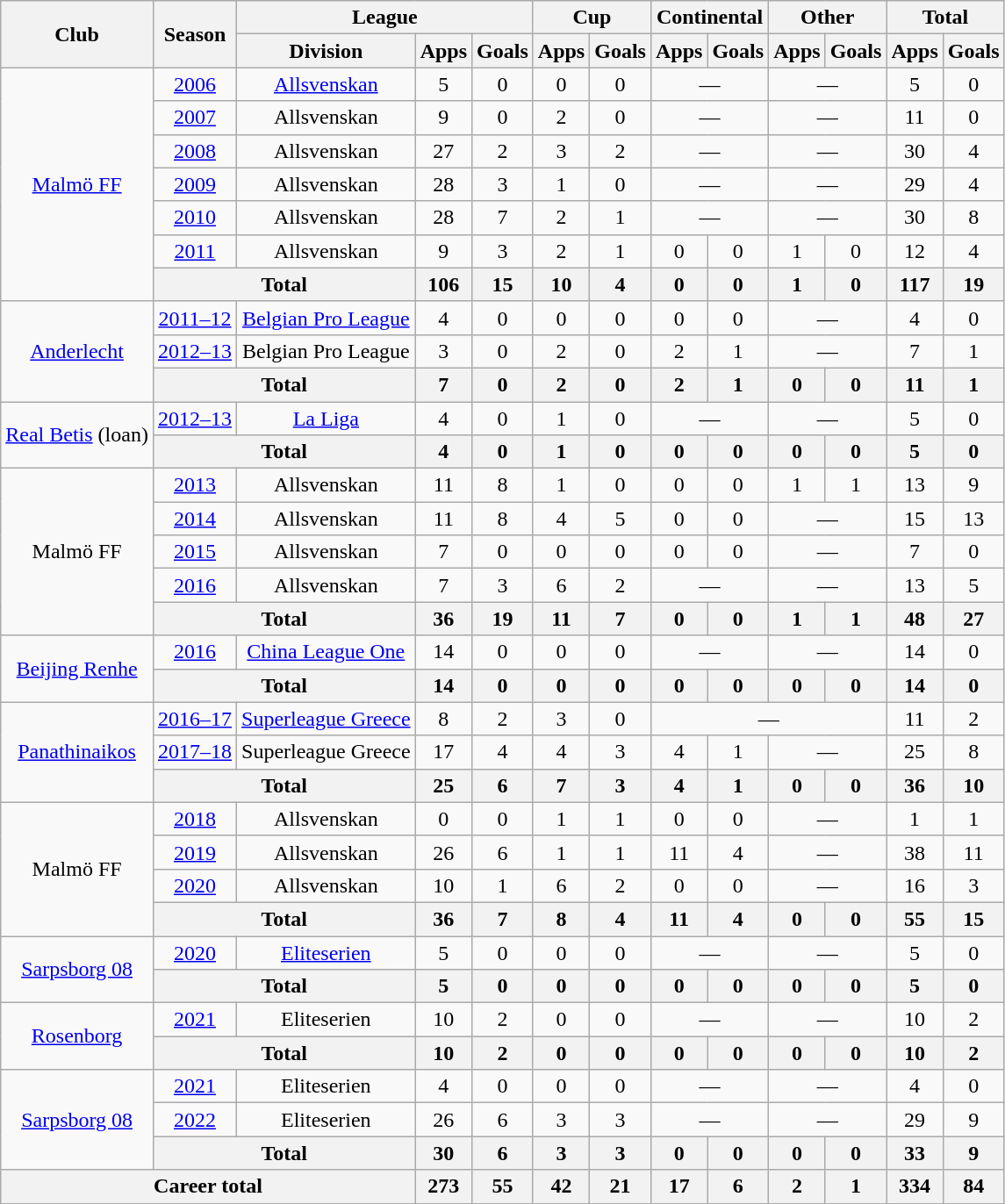<table class="wikitable" style="text-align:center;">
<tr>
<th rowspan="2">Club</th>
<th rowspan="2">Season</th>
<th colspan="3">League</th>
<th colspan="2">Cup</th>
<th colspan="2">Continental</th>
<th colspan="2">Other</th>
<th colspan="2">Total</th>
</tr>
<tr>
<th>Division</th>
<th>Apps</th>
<th>Goals</th>
<th>Apps</th>
<th>Goals</th>
<th>Apps</th>
<th>Goals</th>
<th>Apps</th>
<th>Goals</th>
<th>Apps</th>
<th>Goals</th>
</tr>
<tr>
<td rowspan="7"><a href='#'>Malmö FF</a></td>
<td><a href='#'>2006</a></td>
<td><a href='#'>Allsvenskan</a></td>
<td>5</td>
<td>0</td>
<td>0</td>
<td>0</td>
<td colspan="2">—</td>
<td colspan="2">—</td>
<td>5</td>
<td>0</td>
</tr>
<tr>
<td><a href='#'>2007</a></td>
<td>Allsvenskan</td>
<td>9</td>
<td>0</td>
<td>2</td>
<td>0</td>
<td colspan="2">—</td>
<td colspan="2">—</td>
<td>11</td>
<td>0</td>
</tr>
<tr>
<td><a href='#'>2008</a></td>
<td>Allsvenskan</td>
<td>27</td>
<td>2</td>
<td>3</td>
<td>2</td>
<td colspan="2">—</td>
<td colspan="2">—</td>
<td>30</td>
<td>4</td>
</tr>
<tr>
<td><a href='#'>2009</a></td>
<td>Allsvenskan</td>
<td>28</td>
<td>3</td>
<td>1</td>
<td>0</td>
<td colspan="2">—</td>
<td colspan="2">—</td>
<td>29</td>
<td>4</td>
</tr>
<tr>
<td><a href='#'>2010</a></td>
<td>Allsvenskan</td>
<td>28</td>
<td>7</td>
<td>2</td>
<td>1</td>
<td colspan="2">—</td>
<td colspan="2">—</td>
<td>30</td>
<td>8</td>
</tr>
<tr>
<td><a href='#'>2011</a></td>
<td>Allsvenskan</td>
<td>9</td>
<td>3</td>
<td>2</td>
<td>1</td>
<td>0</td>
<td>0</td>
<td>1</td>
<td>0</td>
<td>12</td>
<td>4</td>
</tr>
<tr>
<th colspan="2">Total</th>
<th>106</th>
<th>15</th>
<th>10</th>
<th>4</th>
<th>0</th>
<th>0</th>
<th>1</th>
<th>0</th>
<th>117</th>
<th>19</th>
</tr>
<tr>
<td rowspan="3"><a href='#'>Anderlecht</a></td>
<td><a href='#'>2011–12</a></td>
<td><a href='#'>Belgian Pro League</a></td>
<td>4</td>
<td>0</td>
<td>0</td>
<td>0</td>
<td>0</td>
<td>0</td>
<td colspan="2">—</td>
<td>4</td>
<td>0</td>
</tr>
<tr>
<td><a href='#'>2012–13</a></td>
<td>Belgian Pro League</td>
<td>3</td>
<td>0</td>
<td>2</td>
<td>0</td>
<td>2</td>
<td>1</td>
<td colspan="2">—</td>
<td>7</td>
<td>1</td>
</tr>
<tr>
<th colspan="2">Total</th>
<th>7</th>
<th>0</th>
<th>2</th>
<th>0</th>
<th>2</th>
<th>1</th>
<th>0</th>
<th>0</th>
<th>11</th>
<th>1</th>
</tr>
<tr>
<td rowspan="2"><a href='#'>Real Betis</a> (loan)</td>
<td><a href='#'>2012–13</a></td>
<td rowspan="1"><a href='#'>La Liga</a></td>
<td>4</td>
<td>0</td>
<td>1</td>
<td>0</td>
<td colspan="2">—</td>
<td colspan="2">—</td>
<td>5</td>
<td>0</td>
</tr>
<tr>
<th colspan="2">Total</th>
<th>4</th>
<th>0</th>
<th>1</th>
<th>0</th>
<th>0</th>
<th>0</th>
<th>0</th>
<th>0</th>
<th>5</th>
<th>0</th>
</tr>
<tr>
<td rowspan="5">Malmö FF</td>
<td><a href='#'>2013</a></td>
<td>Allsvenskan</td>
<td>11</td>
<td>8</td>
<td>1</td>
<td>0</td>
<td>0</td>
<td>0</td>
<td>1</td>
<td>1</td>
<td>13</td>
<td>9</td>
</tr>
<tr>
<td><a href='#'>2014</a></td>
<td>Allsvenskan</td>
<td>11</td>
<td>8</td>
<td>4</td>
<td>5</td>
<td>0</td>
<td>0</td>
<td colspan="2">—</td>
<td>15</td>
<td>13</td>
</tr>
<tr>
<td><a href='#'>2015</a></td>
<td>Allsvenskan</td>
<td>7</td>
<td>0</td>
<td>0</td>
<td>0</td>
<td>0</td>
<td>0</td>
<td colspan="2">—</td>
<td>7</td>
<td>0</td>
</tr>
<tr>
<td><a href='#'>2016</a></td>
<td>Allsvenskan</td>
<td>7</td>
<td>3</td>
<td>6</td>
<td>2</td>
<td colspan="2">—</td>
<td colspan="2">—</td>
<td>13</td>
<td>5</td>
</tr>
<tr>
<th colspan="2">Total</th>
<th>36</th>
<th>19</th>
<th>11</th>
<th>7</th>
<th>0</th>
<th>0</th>
<th>1</th>
<th>1</th>
<th>48</th>
<th>27</th>
</tr>
<tr>
<td rowspan="2"><a href='#'>Beijing Renhe</a></td>
<td><a href='#'>2016</a></td>
<td rowspan="1"><a href='#'>China League One</a></td>
<td>14</td>
<td>0</td>
<td>0</td>
<td>0</td>
<td colspan="2">—</td>
<td colspan="2">—</td>
<td>14</td>
<td>0</td>
</tr>
<tr>
<th colspan="2">Total</th>
<th>14</th>
<th>0</th>
<th>0</th>
<th>0</th>
<th>0</th>
<th>0</th>
<th>0</th>
<th>0</th>
<th>14</th>
<th>0</th>
</tr>
<tr>
<td rowspan="3"><a href='#'>Panathinaikos</a></td>
<td><a href='#'>2016–17</a></td>
<td><a href='#'>Superleague Greece</a></td>
<td>8</td>
<td>2</td>
<td>3</td>
<td>0</td>
<td colspan="4">—</td>
<td>11</td>
<td>2</td>
</tr>
<tr>
<td><a href='#'>2017–18</a></td>
<td>Superleague Greece</td>
<td>17</td>
<td>4</td>
<td>4</td>
<td>3</td>
<td>4</td>
<td>1</td>
<td colspan=2>—</td>
<td>25</td>
<td>8</td>
</tr>
<tr>
<th colspan="2">Total</th>
<th>25</th>
<th>6</th>
<th>7</th>
<th>3</th>
<th>4</th>
<th>1</th>
<th>0</th>
<th>0</th>
<th>36</th>
<th>10</th>
</tr>
<tr>
<td rowspan="4">Malmö FF</td>
<td><a href='#'>2018</a></td>
<td>Allsvenskan</td>
<td>0</td>
<td>0</td>
<td>1</td>
<td>1</td>
<td>0</td>
<td>0</td>
<td colspan=2>—</td>
<td>1</td>
<td>1</td>
</tr>
<tr>
<td><a href='#'>2019</a></td>
<td>Allsvenskan</td>
<td>26</td>
<td>6</td>
<td>1</td>
<td>1</td>
<td>11</td>
<td>4</td>
<td colspan=2>—</td>
<td>38</td>
<td>11</td>
</tr>
<tr>
<td><a href='#'>2020</a></td>
<td>Allsvenskan</td>
<td>10</td>
<td>1</td>
<td>6</td>
<td>2</td>
<td>0</td>
<td>0</td>
<td colspan=2>—</td>
<td>16</td>
<td>3</td>
</tr>
<tr>
<th colspan="2">Total</th>
<th>36</th>
<th>7</th>
<th>8</th>
<th>4</th>
<th>11</th>
<th>4</th>
<th>0</th>
<th>0</th>
<th>55</th>
<th>15</th>
</tr>
<tr>
<td rowspan="2"><a href='#'>Sarpsborg 08</a></td>
<td><a href='#'>2020</a></td>
<td rowspan="1"><a href='#'>Eliteserien</a></td>
<td>5</td>
<td>0</td>
<td>0</td>
<td>0</td>
<td colspan=2>—</td>
<td colspan=2>—</td>
<td>5</td>
<td>0</td>
</tr>
<tr>
<th colspan="2">Total</th>
<th>5</th>
<th>0</th>
<th>0</th>
<th>0</th>
<th>0</th>
<th>0</th>
<th>0</th>
<th>0</th>
<th>5</th>
<th>0</th>
</tr>
<tr>
<td rowspan="2"><a href='#'>Rosenborg</a></td>
<td><a href='#'>2021</a></td>
<td rowspan="1">Eliteserien</td>
<td>10</td>
<td>2</td>
<td>0</td>
<td>0</td>
<td colspan=2>—</td>
<td colspan=2>—</td>
<td>10</td>
<td>2</td>
</tr>
<tr>
<th colspan="2">Total</th>
<th>10</th>
<th>2</th>
<th>0</th>
<th>0</th>
<th>0</th>
<th>0</th>
<th>0</th>
<th>0</th>
<th>10</th>
<th>2</th>
</tr>
<tr>
<td rowspan="3"><a href='#'>Sarpsborg 08</a></td>
<td><a href='#'>2021</a></td>
<td rowspan="1">Eliteserien</td>
<td>4</td>
<td>0</td>
<td>0</td>
<td>0</td>
<td colspan=2>—</td>
<td colspan=2>—</td>
<td>4</td>
<td>0</td>
</tr>
<tr>
<td><a href='#'>2022</a></td>
<td rowspan="1">Eliteserien</td>
<td>26</td>
<td>6</td>
<td>3</td>
<td>3</td>
<td colspan=2>—</td>
<td colspan=2>—</td>
<td>29</td>
<td>9</td>
</tr>
<tr>
<th colspan="2">Total</th>
<th>30</th>
<th>6</th>
<th>3</th>
<th>3</th>
<th>0</th>
<th>0</th>
<th>0</th>
<th>0</th>
<th>33</th>
<th>9</th>
</tr>
<tr>
<th colspan="3">Career total</th>
<th>273</th>
<th>55</th>
<th>42</th>
<th>21</th>
<th>17</th>
<th>6</th>
<th>2</th>
<th>1</th>
<th>334</th>
<th>84</th>
</tr>
</table>
